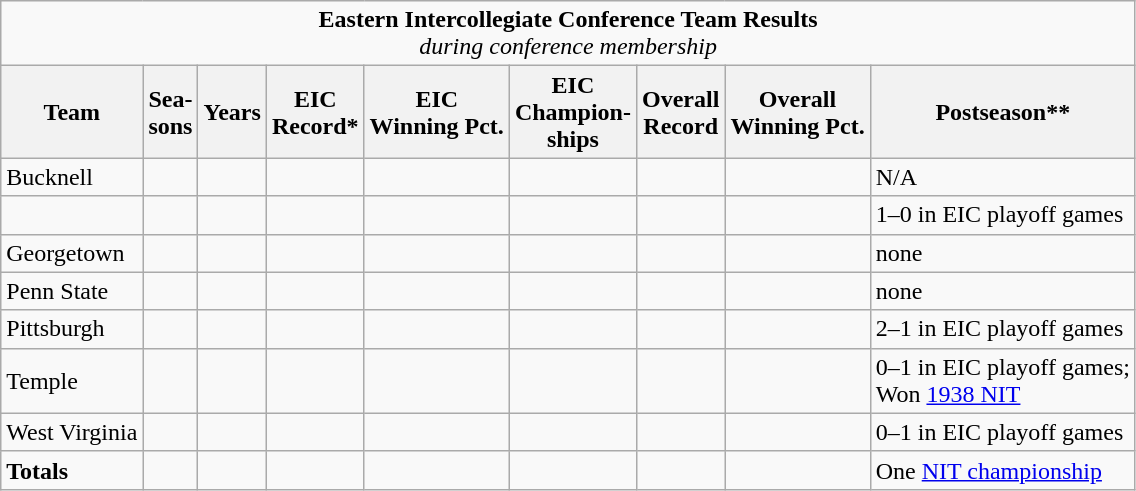<table class="wikitable">
<tr>
<td colspan="10" style="text-align:center;"><strong>Eastern Intercollegiate Conference Team Results</strong><br><em>during conference membership</em></td>
</tr>
<tr>
<th>Team</th>
<th>Sea-<br>sons</th>
<th>Years</th>
<th>EIC<br>Record*</th>
<th>EIC<br>Winning Pct.</th>
<th>EIC<br>Champion-<br>ships</th>
<th>Overall<br>Record</th>
<th>Overall<br>Winning Pct.</th>
<th>Postseason**</th>
</tr>
<tr>
<td>Bucknell</td>
<td></td>
<td></td>
<td></td>
<td></td>
<td></td>
<td></td>
<td></td>
<td>N/A</td>
</tr>
<tr>
<td></td>
<td></td>
<td></td>
<td></td>
<td></td>
<td></td>
<td></td>
<td></td>
<td>1–0 in EIC playoff games</td>
</tr>
<tr>
<td>Georgetown</td>
<td></td>
<td></td>
<td></td>
<td></td>
<td></td>
<td></td>
<td></td>
<td>none</td>
</tr>
<tr>
<td>Penn State</td>
<td></td>
<td></td>
<td></td>
<td></td>
<td></td>
<td></td>
<td></td>
<td>none</td>
</tr>
<tr>
<td>Pittsburgh</td>
<td></td>
<td></td>
<td></td>
<td></td>
<td></td>
<td></td>
<td></td>
<td>2–1 in EIC playoff games</td>
</tr>
<tr>
<td>Temple</td>
<td></td>
<td></td>
<td></td>
<td></td>
<td></td>
<td></td>
<td></td>
<td>0–1 in EIC playoff games;<br>Won <a href='#'>1938 NIT</a></td>
</tr>
<tr>
<td>West Virginia</td>
<td></td>
<td></td>
<td></td>
<td></td>
<td></td>
<td></td>
<td></td>
<td>0–1 in EIC playoff games</td>
</tr>
<tr>
<td><strong>Totals</strong></td>
<td></td>
<td></td>
<td></td>
<td></td>
<td></td>
<td></td>
<td></td>
<td>One <a href='#'>NIT championship</a></td>
</tr>
</table>
